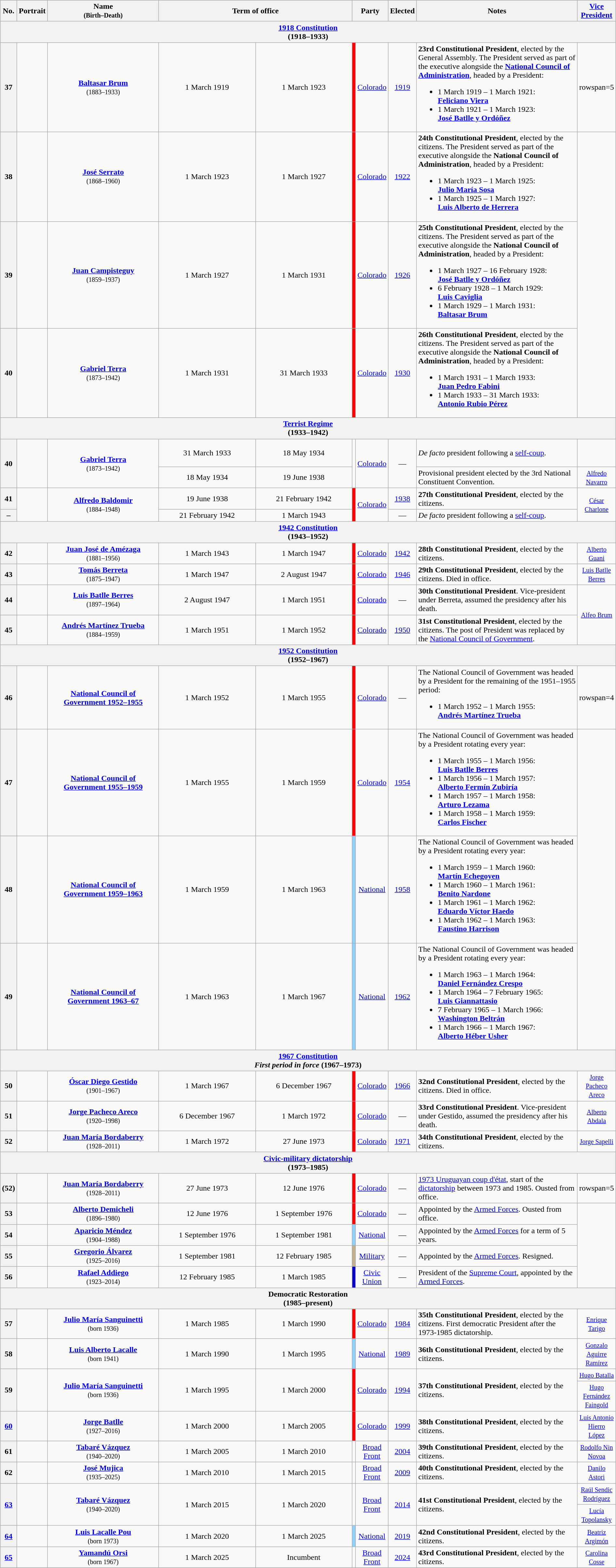<table class="wikitable" width="100%" style="text-align: center;">
<tr>
<th width="2%">No.</th>
<th width="5%">Portrait</th>
<th width="20%">Name<br><small>(Birth–Death)</small></th>
<th colspan="2" width="35%">Term of office</th>
<th width="5%" colspan=2>Party</th>
<th width="4%">Elected</th>
<th width="29%">Notes</th>
<th width="4%"><a href='#'>Vice President</a></th>
</tr>
<tr>
<th colspan="10"><a href='#'>1918 Constitution</a> <br> (1918–1933)</th>
</tr>
<tr>
<th>37</th>
<td></td>
<td><strong><a href='#'>Baltasar Brum</a></strong><br><small>(1883–1933)</small></td>
<td>1 March 1919</td>
<td>1 March 1923</td>
<td bgcolor=red></td>
<td><a href='#'>Colorado</a></td>
<td><a href='#'>1919</a></td>
<td align=left><strong>23rd Constitutional President</strong>, elected by the General Assembly. The President served as part of the executive alongside the <strong><a href='#'>National Council of Administration</a></strong>, headed by a President:<br><ul><li>1 March 1919 – 1 March 1921:<br><strong><a href='#'>Feliciano Viera</a></strong></li><li>1 March 1921 – 1 March 1923:<br><strong><a href='#'>José Batlle y Ordóñez</a></strong></li></ul></td>
<td>rowspan=5 </td>
</tr>
<tr>
<th>38</th>
<td></td>
<td><strong><a href='#'>José Serrato</a></strong><br><small>(1868–1960)</small></td>
<td>1 March 1923</td>
<td>1 March 1927</td>
<td bgcolor=red></td>
<td><a href='#'>Colorado</a></td>
<td><a href='#'>1922</a></td>
<td align=left><strong>24th Constitutional President</strong>, elected by the citizens. The President served as part of the executive alongside the <strong>National Council of Administration</strong>, headed by a President:<br><ul><li>1 March 1923 – 1 March 1925:<br><strong><a href='#'>Julio María Sosa</a></strong></li><li>1 March 1925 – 1 March 1927:<br><strong><a href='#'>Luis Alberto de Herrera</a></strong></li></ul></td>
</tr>
<tr>
<th>39</th>
<td></td>
<td><strong><a href='#'>Juan Campisteguy</a></strong><br><small>(1859–1937)</small></td>
<td>1 March 1927</td>
<td>1 March 1931</td>
<td bgcolor=red></td>
<td><a href='#'>Colorado</a></td>
<td><a href='#'>1926</a></td>
<td align=left><strong>25th Constitutional President</strong>, elected by the citizens. The President served as part of the executive alongside the <strong>National Council of Administration</strong>, headed by a President:<br><ul><li>1 March 1927 – 16 February 1928:<br><strong><a href='#'>José Batlle y Ordóñez</a></strong></li><li>6 February 1928 – 1 March 1929:<br><strong><a href='#'>Luis Caviglia</a></strong></li><li>1 March 1929 – 1 March 1931:<br><strong><a href='#'>Baltasar Brum</a></strong></li></ul></td>
</tr>
<tr>
<th>40</th>
<td></td>
<td><strong><a href='#'>Gabriel Terra</a></strong><br><small>(1873–1942)</small></td>
<td>1 March 1931</td>
<td>31 March 1933</td>
<td bgcolor="red"></td>
<td><a href='#'>Colorado</a></td>
<td><a href='#'>1930</a></td>
<td align=left><strong>26th Constitutional President</strong>, elected by the citizens. The President served as part of the executive alongside the <strong>National Council of Administration</strong>, headed by a President:<br><ul><li>1 March 1931 – 1 March 1933:<br><strong><a href='#'>Juan Pedro Fabini</a></strong></li><li>1 March 1933 – 31 March 1933:<br><strong><a href='#'>Antonio Rubio Pérez</a></strong></li></ul></td>
</tr>
<tr>
<th colspan="10"><a href='#'>Terrist Regime</a>  <br>(1933–1942)</th>
</tr>
<tr>
<th rowspan="2">40</th>
<td rowspan="2"></td>
<td rowspan="2"><strong><a href='#'>Gabriel Terra</a></strong><br><small>(1873–1942)</small></td>
<td height="50px">31 March 1933</td>
<td>18 May 1934</td>
<td rowspan="2"></td>
<td rowspan="2"><a href='#'>Colorado</a></td>
<td rowspan="2">—</td>
<td align="left"><em>De facto</em> president following a <a href='#'>self-coup</a>.</td>
</tr>
<tr>
<td>18 May 1934</td>
<td>19 June 1938</td>
<td align=left>Provisional president elected by the 3rd National Constituent Convention.</td>
<td><small><a href='#'>Alfredo Navarro</a></small></td>
</tr>
<tr>
<th>41</th>
<td rowspan=2></td>
<td rowspan=2><strong><a href='#'>Alfredo Baldomir</a></strong><br><small>(1884–1948)</small></td>
<td>19 June 1938</td>
<td>21 February 1942</td>
<td rowspan=2 bgcolor=red></td>
<td rowspan=2><a href='#'>Colorado</a></td>
<td><a href='#'>1938</a></td>
<td align=left><strong>27th Constitutional President</strong>, elected by the citizens.</td>
<td rowspan=2><small><a href='#'>César Charlone</a></small></td>
</tr>
<tr>
<th>–</th>
<td>21 February 1942</td>
<td>1 March 1943</td>
<td>—</td>
<td align=left><em>De facto</em> president following a <a href='#'>self-coup</a>.</td>
</tr>
<tr>
<th colspan="10"><a href='#'>1942 Constitution</a> <br>(1943–1952)</th>
</tr>
<tr>
<th>42</th>
<td></td>
<td><strong><a href='#'>Juan José de Amézaga</a></strong><br><small>(1881–1956)</small></td>
<td>1 March 1943</td>
<td>1 March 1947</td>
<td bgcolor=red></td>
<td><a href='#'>Colorado</a></td>
<td><a href='#'>1942</a></td>
<td align=left><strong>28th Constitutional President</strong>, elected by the citizens.</td>
<td><small><a href='#'>Alberto Guani</a></small></td>
</tr>
<tr>
<th>43</th>
<td></td>
<td><strong><a href='#'>Tomás Berreta</a></strong><br><small>(1875–1947)</small></td>
<td>1 March 1947</td>
<td>2 August 1947</td>
<td bgcolor=red></td>
<td><a href='#'>Colorado</a></td>
<td><a href='#'>1946</a></td>
<td align=left><strong>29th Constitutional President</strong>, elected by the citizens. Died in office.</td>
<td><small><a href='#'>Luis Batlle Berres</a></small></td>
</tr>
<tr>
<th>44</th>
<td></td>
<td><strong><a href='#'>Luis Batlle Berres</a></strong><br><small>(1897–1964)</small></td>
<td>2 August 1947</td>
<td>1 March 1951</td>
<td bgcolor=red></td>
<td><a href='#'>Colorado</a></td>
<td>—</td>
<td align=left><strong>30th Constitutional President</strong>. Vice-president under Berreta, assumed the presidency after his death.</td>
<td rowspan=2><small><a href='#'>Alfeo Brum</a></small></td>
</tr>
<tr>
<th>45</th>
<td></td>
<td><strong><a href='#'>Andrés Martínez Trueba</a></strong><br><small>(1884–1959)</small></td>
<td>1 March 1951</td>
<td>1 March 1952</td>
<td bgcolor=red></td>
<td><a href='#'>Colorado</a></td>
<td><a href='#'>1950</a></td>
<td align=left><strong>31st Constitutional President</strong>, elected by the citizens. The post of President was replaced by the <a href='#'>National Council of Government</a>.</td>
</tr>
<tr>
<th colspan="10"><a href='#'>1952 Constitution</a>  <br> (1952–1967)</th>
</tr>
<tr>
<th>46</th>
<td></td>
<td><strong><a href='#'>National Council of Government 1952–1955</a></strong></td>
<td>1 March 1952</td>
<td>1 March 1955</td>
<td bgcolor=red></td>
<td><a href='#'>Colorado</a></td>
<td>—</td>
<td align=left>The National Council of Government was headed by a President for the remaining of the 1951–1955 period:<br><ul><li>1 March 1952 – 1 March 1955:<br><strong><a href='#'>Andrés Martínez Trueba</a></strong></li></ul></td>
<td>rowspan=4 </td>
</tr>
<tr>
<th>47</th>
<td></td>
<td><strong><a href='#'>National Council of Government 1955–1959</a></strong></td>
<td>1 March 1955</td>
<td>1 March 1959</td>
<td bgcolor=red></td>
<td><a href='#'>Colorado</a></td>
<td><a href='#'>1954</a></td>
<td align=left>The National Council of Government was headed by a President rotating every year:<br><ul><li>1 March 1955 – 1 March 1956:<br><strong><a href='#'>Luis Batlle Berres</a></strong></li><li>1 March 1956 – 1 March 1957:<br><strong><a href='#'>Alberto Fermín Zubiría</a></strong></li><li>1 March 1957 – 1 March 1958:<br><strong><a href='#'>Arturo Lezama</a></strong></li><li>1 March 1958 – 1 March 1959:<br><strong><a href='#'>Carlos Fischer</a></strong></li></ul></td>
</tr>
<tr>
<th>48</th>
<td></td>
<td><strong><a href='#'>National Council of Government 1959–1963</a></strong></td>
<td>1 March 1959</td>
<td>1 March 1963</td>
<td bgcolor=#90D1FC></td>
<td><a href='#'>National</a></td>
<td><a href='#'>1958</a></td>
<td align=left>The National Council of Government was headed by a President rotating every year:<br><ul><li>1 March 1959 – 1 March 1960:<br><strong><a href='#'>Martín Echegoyen</a></strong></li><li>1 March 1960 – 1 March 1961:<br><strong><a href='#'>Benito Nardone</a></strong></li><li>1 March 1961 – 1 March 1962:<br><strong><a href='#'>Eduardo Víctor Haedo</a></strong></li><li>1 March 1962 – 1 March 1963:<br><strong><a href='#'>Faustino Harrison</a></strong></li></ul></td>
</tr>
<tr>
<th>49</th>
<td></td>
<td><strong><a href='#'>National Council of Government 1963–67</a></strong></td>
<td>1 March 1963</td>
<td>1 March 1967</td>
<td bgcolor=#90D1FC></td>
<td><a href='#'>National</a></td>
<td><a href='#'>1962</a></td>
<td align=left>The National Council of Government was headed by a President rotating every year:<br><ul><li>1 March 1963 – 1 March 1964:<br><strong><a href='#'>Daniel Fernández Crespo</a></strong></li><li>1 March 1964 – 7 February 1965:<br><strong><a href='#'>Luis Giannattasio</a></strong></li><li>7 February 1965 – 1 March 1966:<br><strong><a href='#'>Washington Beltrán</a></strong></li><li>1 March 1966 – 1 March 1967:<br><strong><a href='#'>Alberto Héber Usher</a></strong></li></ul></td>
</tr>
<tr>
<th colspan="10"><a href='#'>1967 Constitution</a> <br> <em>First period in force</em> (1967–1973)</th>
</tr>
<tr>
<th>50</th>
<td></td>
<td><strong><a href='#'>Óscar Diego Gestido</a></strong><br><small>(1901–1967)</small></td>
<td>1 March 1967</td>
<td>6 December 1967</td>
<td bgcolor=red></td>
<td><a href='#'>Colorado</a></td>
<td><a href='#'>1966</a></td>
<td align=left><strong>32nd Constitutional President</strong>, elected by the citizens. Died in office.</td>
<td><small><a href='#'>Jorge Pacheco Areco</a></small></td>
</tr>
<tr>
<th>51</th>
<td></td>
<td><strong><a href='#'>Jorge Pacheco Areco</a></strong><br><small>(1920–1998)</small></td>
<td>6 December 1967</td>
<td>1 March 1972</td>
<td bgcolor=red></td>
<td><a href='#'>Colorado</a></td>
<td>—</td>
<td align=left><strong>33rd Constitutional President</strong>. Vice-president under Gestido, assumed the presidency after his death.</td>
<td><small><a href='#'>Alberto Abdala</a></small></td>
</tr>
<tr>
<th>52</th>
<td></td>
<td><strong><a href='#'>Juan María Bordaberry</a></strong><br><small>(1928–2011)</small></td>
<td>1 March 1972</td>
<td>27 June 1973</td>
<td bgcolor="red"></td>
<td><a href='#'>Colorado</a></td>
<td><a href='#'>1971</a></td>
<td align=left><strong>34th Constitutional President</strong>, elected by the citizens.</td>
<td><small><a href='#'>Jorge Sapelli</a></small></td>
</tr>
<tr>
<th colspan="10"><a href='#'>Civic-military dictatorship</a> <br> (1973–1985)</th>
</tr>
<tr>
<th>(52)</th>
<td></td>
<td><strong><a href='#'>Juan María Bordaberry</a></strong><br><small>(1928–2011)</small></td>
<td>27 June 1973</td>
<td>12 June 1976</td>
<td bgcolor=red></td>
<td><a href='#'>Colorado</a></td>
<td>—</td>
<td align="left"><a href='#'>1973 Uruguayan coup d'état</a>, start of the <a href='#'>dictatorship</a> between 1973 and 1985. Ousted from office.</td>
<td>rowspan=5 </td>
</tr>
<tr>
<th>53</th>
<td></td>
<td><strong><a href='#'>Alberto Demicheli</a></strong><br><small>(1896–1980)</small></td>
<td>12 June 1976</td>
<td>1 September 1976</td>
<td bgcolor=red></td>
<td><a href='#'>Colorado</a></td>
<td>—</td>
<td align=left>Appointed by the <a href='#'>Armed Forces</a>. Ousted from office.</td>
</tr>
<tr>
<th>54</th>
<td></td>
<td><strong><a href='#'>Aparicio Méndez</a></strong><br><small>(1904–1988)</small></td>
<td>1 September 1976</td>
<td>1 September 1981</td>
<td bgcolor=#90D1FC></td>
<td><a href='#'>National</a></td>
<td>—</td>
<td align=left>Appointed by the <a href='#'>Armed Forces</a> for a term of 5 years.</td>
</tr>
<tr>
<th>55</th>
<td></td>
<td><strong><a href='#'>Gregorio Álvarez</a></strong><br><small>(1925–2016)</small></td>
<td>1 September 1981</td>
<td>12 February 1985</td>
<td bgcolor=#C3B091></td>
<td><a href='#'>Military</a></td>
<td>—</td>
<td align=left>Appointed by the <a href='#'>Armed Forces</a>. Resigned.</td>
</tr>
<tr>
<th>56</th>
<td></td>
<td><strong><a href='#'>Rafael Addiego</a></strong><br><small>(1923–2014)</small></td>
<td>12 February 1985</td>
<td>1 March 1985</td>
<td bgcolor=#0700C9></td>
<td><a href='#'>Civic Union</a></td>
<td>—</td>
<td align=left>President of the <a href='#'>Supreme Court</a>, appointed by the <a href='#'>Armed Forces</a>.</td>
</tr>
<tr>
<th colspan="10">Democratic Restoration<br>(1985–present)</th>
</tr>
<tr>
<th>57</th>
<td></td>
<td><strong><a href='#'>Julio María Sanguinetti</a></strong><br><small>(born 1936)</small></td>
<td>1 March 1985</td>
<td>1 March 1990</td>
<td bgcolor=red></td>
<td><a href='#'>Colorado</a></td>
<td><a href='#'>1984</a></td>
<td align=left><strong>35th Constitutional President</strong>, elected by the citizens. First democratic President after the 1973-1985 dictatorship.</td>
<td><small><a href='#'>Enrique Tarigo</a></small></td>
</tr>
<tr>
<th>58</th>
<td></td>
<td><strong><a href='#'>Luis Alberto Lacalle</a></strong><br><small>(born 1941)</small></td>
<td>1 March 1990</td>
<td>1 March 1995</td>
<td bgcolor=#90D1FC></td>
<td><a href='#'>National</a></td>
<td><a href='#'>1989</a></td>
<td align=left><strong>36th Constitutional President</strong>, elected by the citizens.</td>
<td><small><a href='#'>Gonzalo Aguirre Ramírez</a></small></td>
</tr>
<tr>
<th rowspan=2>59</th>
<td rowspan=2></td>
<td rowspan=2><strong><a href='#'>Julio María Sanguinetti</a></strong><br><small>(born 1936)</small></td>
<td rowspan=2>1 March 1995</td>
<td rowspan=2>1 March 2000</td>
<td rowspan=2 bgcolor=red></td>
<td rowspan=2><a href='#'>Colorado</a></td>
<td rowspan=2><a href='#'>1994</a></td>
<td rowspan=2 align=left><strong>37th Constitutional President</strong>, elected by the citizens.</td>
<td><small><a href='#'>Hugo Batalla</a></small></td>
</tr>
<tr>
<td><small><a href='#'>Hugo Fernández Faingold</a></small></td>
</tr>
<tr>
<th><a href='#'>60</a></th>
<td></td>
<td><strong><a href='#'>Jorge Batlle</a></strong><br><small>(1927–2016)</small></td>
<td>1 March 2000</td>
<td>1 March 2005</td>
<td bgcolor=red></td>
<td><a href='#'>Colorado</a></td>
<td><a href='#'>1999</a></td>
<td align=left><strong>38th Constitutional President</strong>, elected by the citizens.</td>
<td><small><a href='#'>Luis Antonio Hierro López</a></small></td>
</tr>
<tr>
<th>61</th>
<td></td>
<td><strong><a href='#'>Tabaré Vázquez</a></strong><br><small>(1940–2020)</small></td>
<td>1 March 2005</td>
<td>1 March 2010</td>
<td bgcolor=></td>
<td><a href='#'>Broad Front</a></td>
<td><a href='#'>2004</a></td>
<td align=left><strong>39th Constitutional President</strong>, elected by the citizens.</td>
<td><small><a href='#'>Rodolfo Nin Novoa</a></small></td>
</tr>
<tr>
<th>62</th>
<td></td>
<td><strong><a href='#'>José Mujica</a></strong><br><small>(1935–2025)</small></td>
<td>1 March 2010</td>
<td>1 March 2015</td>
<td bgcolor=></td>
<td><a href='#'>Broad Front</a></td>
<td><a href='#'>2009</a></td>
<td align=left><strong>40th Constitutional President</strong>, elected by the citizens.</td>
<td><small><a href='#'>Danilo Astori</a></small></td>
</tr>
<tr>
<th rowspan=2><a href='#'>63</a></th>
<td rowspan=2></td>
<td rowspan=2><strong><a href='#'>Tabaré Vázquez</a></strong><br><small>(1940–2020)</small></td>
<td rowspan=2>1 March 2015</td>
<td rowspan=2>1 March 2020</td>
<td rowspan=2 bgcolor=></td>
<td rowspan=2><a href='#'>Broad Front</a></td>
<td rowspan=2><a href='#'>2014</a></td>
<td rowspan=2 align=left><strong>41st Constitutional President</strong>, elected by the citizens.</td>
<td><small><a href='#'>Raúl Sendic Rodríguez</a></small></td>
</tr>
<tr>
<td><small><a href='#'>Lucía Topolansky</a></small></td>
</tr>
<tr>
<th><a href='#'>64</a></th>
<td></td>
<td><strong><a href='#'>Luis Lacalle Pou</a></strong><br><small>(born 1973)</small></td>
<td>1 March 2020</td>
<td>1 March 2025</td>
<td bgcolor=#90D1FC></td>
<td><a href='#'>National</a></td>
<td><a href='#'>2019</a></td>
<td align=left><strong>42nd Constitutional President</strong>, elected by the citizens.</td>
<td><small><a href='#'>Beatriz Argimón</a></small></td>
</tr>
<tr>
<th><a href='#'>65</a></th>
<td></td>
<td><strong><a href='#'>Yamandú Orsi</a></strong><br><small>(born 1967)</small></td>
<td>1 March 2025</td>
<td>Incumbent</td>
<td bgcolor=></td>
<td><a href='#'>Broad Front</a></td>
<td><a href='#'>2024</a></td>
<td align=left><strong>43rd Constitutional President</strong>, elected by the citizens.</td>
<td><small><a href='#'>Carolina Cosse</a></small></td>
</tr>
<tr>
</tr>
</table>
